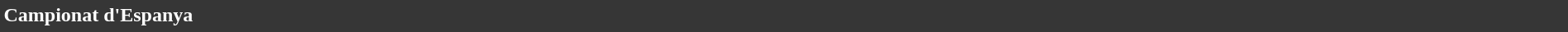<table style="width: 100%; background:#363636; color:white;">
<tr>
<td><strong>Campionat d'Espanya</strong></td>
</tr>
<tr>
</tr>
</table>
